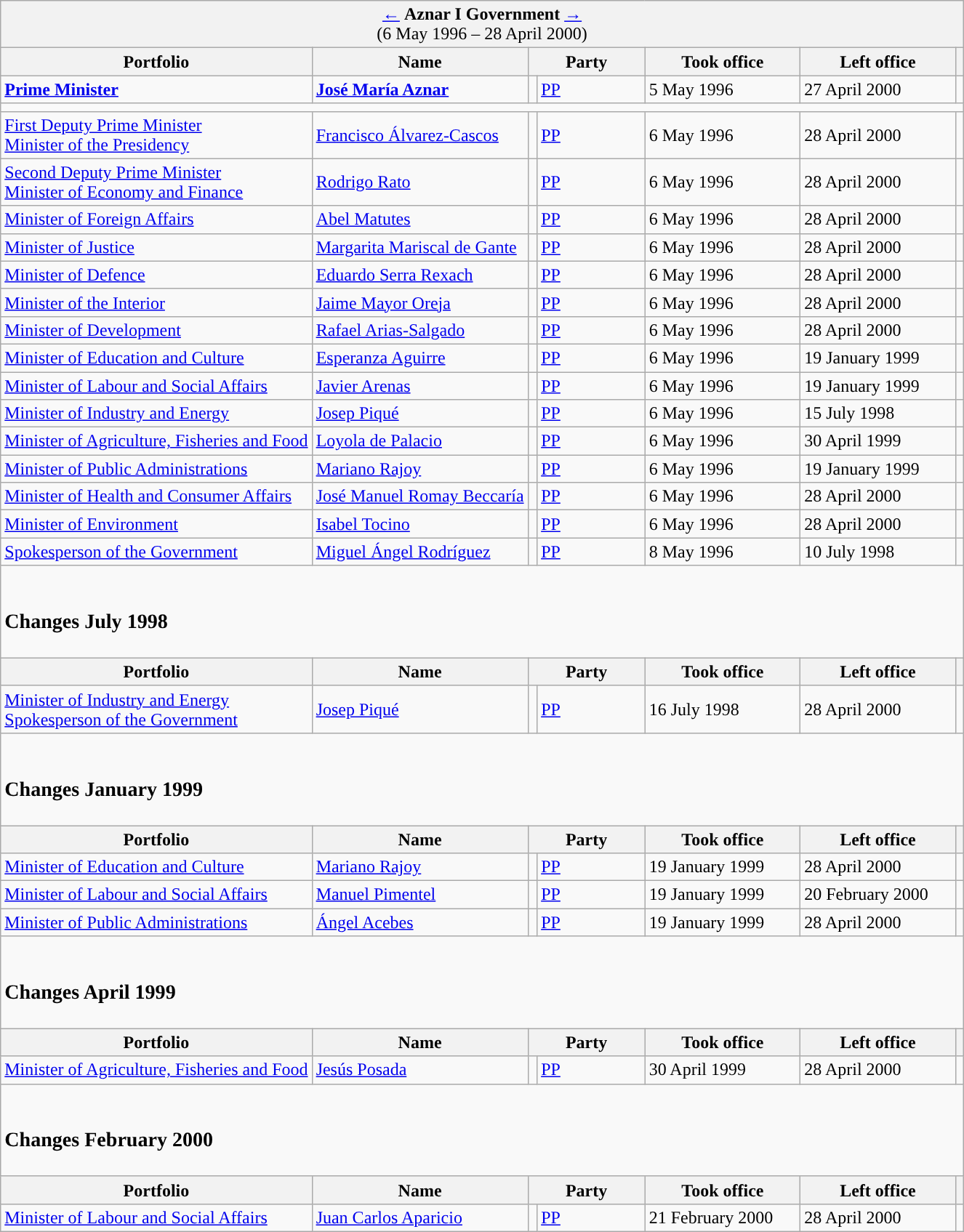<table class="wikitable">
<tr>
<td colspan="7" bgcolor="#F2F2F2" align="center"><a href='#'>←</a> <strong>Aznar I Government</strong> <a href='#'>→</a><br>(6 May 1996 – 28 April 2000)</td>
</tr>
<tr>
<th>Portfolio</th>
<th>Name</th>
<th width="100px" colspan="2">Party</th>
<th width="135px">Took office</th>
<th width="135px">Left office</th>
<th></th>
</tr>
<tr>
<td><strong><a href='#'>Prime Minister</a></strong></td>
<td><strong><a href='#'>José María Aznar</a></strong></td>
<td width="1" style="background-color:"></td>
<td><a href='#'>PP</a></td>
<td>5 May 1996</td>
<td>27 April 2000</td>
<td align="center"></td>
</tr>
<tr>
<td colspan="7"></td>
</tr>
<tr>
<td><a href='#'>First Deputy Prime Minister</a><br><a href='#'>Minister of the Presidency</a></td>
<td><a href='#'>Francisco Álvarez-Cascos</a></td>
<td style="background-color:"></td>
<td><a href='#'>PP</a></td>
<td>6 May 1996</td>
<td>28 April 2000</td>
<td align="center"><br></td>
</tr>
<tr>
<td><a href='#'>Second Deputy Prime Minister</a><br><a href='#'>Minister of Economy and Finance</a></td>
<td><a href='#'>Rodrigo Rato</a></td>
<td style="background-color:"></td>
<td><a href='#'>PP</a></td>
<td>6 May 1996</td>
<td>28 April 2000</td>
<td align="center"><br></td>
</tr>
<tr>
<td><a href='#'>Minister of Foreign Affairs</a></td>
<td><a href='#'>Abel Matutes</a></td>
<td style="background-color:"></td>
<td><a href='#'>PP</a></td>
<td>6 May 1996</td>
<td>28 April 2000</td>
<td align="center"></td>
</tr>
<tr>
<td><a href='#'>Minister of Justice</a></td>
<td><a href='#'>Margarita Mariscal de Gante</a></td>
<td style="background-color:"></td>
<td><a href='#'>PP</a> </td>
<td>6 May 1996</td>
<td>28 April 2000</td>
<td align="center"></td>
</tr>
<tr>
<td><a href='#'>Minister of Defence</a></td>
<td><a href='#'>Eduardo Serra Rexach</a></td>
<td style="background-color:"></td>
<td><a href='#'>PP</a> </td>
<td>6 May 1996</td>
<td>28 April 2000</td>
<td align="center"></td>
</tr>
<tr>
<td><a href='#'>Minister of the Interior</a></td>
<td><a href='#'>Jaime Mayor Oreja</a></td>
<td style="background-color:"></td>
<td><a href='#'>PP</a></td>
<td>6 May 1996</td>
<td>28 April 2000</td>
<td align="center"></td>
</tr>
<tr>
<td><a href='#'>Minister of Development</a></td>
<td><a href='#'>Rafael Arias-Salgado</a></td>
<td style="background-color:"></td>
<td><a href='#'>PP</a></td>
<td>6 May 1996</td>
<td>28 April 2000</td>
<td align="center"></td>
</tr>
<tr>
<td><a href='#'>Minister of Education and Culture</a></td>
<td><a href='#'>Esperanza Aguirre</a></td>
<td style="background-color:"></td>
<td><a href='#'>PP</a></td>
<td>6 May 1996</td>
<td>19 January 1999</td>
<td align="center"></td>
</tr>
<tr>
<td><a href='#'>Minister of Labour and Social Affairs</a></td>
<td><a href='#'>Javier Arenas</a></td>
<td style="background-color:"></td>
<td><a href='#'>PP</a></td>
<td>6 May 1996</td>
<td>19 January 1999</td>
<td align="center"></td>
</tr>
<tr>
<td><a href='#'>Minister of Industry and Energy</a></td>
<td><a href='#'>Josep Piqué</a></td>
<td style="background-color:"></td>
<td><a href='#'>PP</a> </td>
<td>6 May 1996</td>
<td>15 July 1998</td>
<td align="center"></td>
</tr>
<tr>
<td><a href='#'>Minister of Agriculture, Fisheries and Food</a></td>
<td><a href='#'>Loyola de Palacio</a></td>
<td style="background-color:"></td>
<td><a href='#'>PP</a></td>
<td>6 May 1996</td>
<td>30 April 1999</td>
<td align="center"></td>
</tr>
<tr>
<td><a href='#'>Minister of Public Administrations</a></td>
<td><a href='#'>Mariano Rajoy</a></td>
<td style="background-color:"></td>
<td><a href='#'>PP</a></td>
<td>6 May 1996</td>
<td>19 January 1999</td>
<td align="center"></td>
</tr>
<tr>
<td><a href='#'>Minister of Health and Consumer Affairs</a></td>
<td><a href='#'>José Manuel Romay Beccaría</a></td>
<td style="background-color:"></td>
<td><a href='#'>PP</a></td>
<td>6 May 1996</td>
<td>28 April 2000</td>
<td align="center"></td>
</tr>
<tr>
<td><a href='#'>Minister of Environment</a></td>
<td><a href='#'>Isabel Tocino</a></td>
<td style="background-color:"></td>
<td><a href='#'>PP</a></td>
<td>6 May 1996</td>
<td>28 April 2000</td>
<td align="center"></td>
</tr>
<tr>
<td><a href='#'>Spokesperson of the Government</a></td>
<td><a href='#'>Miguel Ángel Rodríguez</a></td>
<td style="background-color:"></td>
<td><a href='#'>PP</a></td>
<td>8 May 1996</td>
<td>10 July 1998</td>
<td align="center"></td>
</tr>
<tr>
<td colspan="7"><br><h3>Changes July 1998</h3></td>
</tr>
<tr>
<th>Portfolio</th>
<th>Name</th>
<th colspan="2">Party</th>
<th>Took office</th>
<th>Left office</th>
<th></th>
</tr>
<tr>
<td><a href='#'>Minister of Industry and Energy</a><br><a href='#'>Spokesperson of the Government</a></td>
<td><a href='#'>Josep Piqué</a></td>
<td style="background-color:"></td>
<td><a href='#'>PP</a> </td>
<td>16 July 1998</td>
<td>28 April 2000</td>
<td align="center"></td>
</tr>
<tr>
<td colspan="7"><br><h3>Changes January 1999</h3></td>
</tr>
<tr>
<th>Portfolio</th>
<th>Name</th>
<th colspan="2">Party</th>
<th>Took office</th>
<th>Left office</th>
<th></th>
</tr>
<tr>
<td><a href='#'>Minister of Education and Culture</a></td>
<td><a href='#'>Mariano Rajoy</a></td>
<td style="background-color:"></td>
<td><a href='#'>PP</a></td>
<td>19 January 1999</td>
<td>28 April 2000</td>
<td align="center"></td>
</tr>
<tr>
<td><a href='#'>Minister of Labour and Social Affairs</a></td>
<td><a href='#'>Manuel Pimentel</a></td>
<td style="background-color:"></td>
<td><a href='#'>PP</a></td>
<td>19 January 1999</td>
<td>20 February 2000</td>
<td align="center"></td>
</tr>
<tr>
<td><a href='#'>Minister of Public Administrations</a></td>
<td><a href='#'>Ángel Acebes</a></td>
<td style="background-color:"></td>
<td><a href='#'>PP</a></td>
<td>19 January 1999</td>
<td>28 April 2000</td>
<td align="center"></td>
</tr>
<tr>
<td colspan="7"><br><h3>Changes April 1999</h3></td>
</tr>
<tr>
<th>Portfolio</th>
<th>Name</th>
<th colspan="2">Party</th>
<th>Took office</th>
<th>Left office</th>
<th></th>
</tr>
<tr>
<td><a href='#'>Minister of Agriculture, Fisheries and Food</a></td>
<td><a href='#'>Jesús Posada</a></td>
<td style="background-color:"></td>
<td><a href='#'>PP</a></td>
<td>30 April 1999</td>
<td>28 April 2000</td>
<td align="center"></td>
</tr>
<tr>
<td colspan="7"><br><h3>Changes February 2000</h3></td>
</tr>
<tr>
<th>Portfolio</th>
<th>Name</th>
<th colspan="2">Party</th>
<th>Took office</th>
<th>Left office</th>
<th></th>
</tr>
<tr>
<td><a href='#'>Minister of Labour and Social Affairs</a></td>
<td><a href='#'>Juan Carlos Aparicio</a></td>
<td style="background-color:"></td>
<td><a href='#'>PP</a></td>
<td>21 February 2000</td>
<td>28 April 2000</td>
<td align="center"></td>
</tr>
</table>
